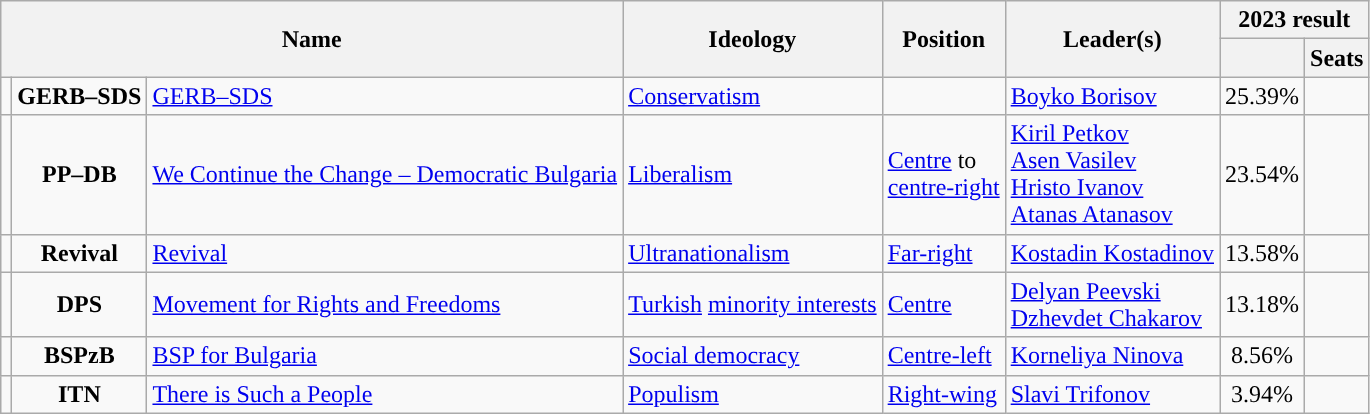<table class="wikitable">
<tr>
<th colspan="3" rowspan="2">Name</th>
<th rowspan="2">Ideology</th>
<th rowspan="2">Position</th>
<th rowspan="2">Leader(s)</th>
<th colspan="2">2023 result</th>
</tr>
<tr>
<th></th>
<th>Seats</th>
</tr>
<tr>
<td style="background:"></td>
<td style="text-align:center"><strong>GERB–SDS</strong></td>
<td><a href='#'>GERB–SDS</a></td>
<td><a href='#'>Conservatism</a></td>
<td></td>
<td><a href='#'>Boyko Borisov</a></td>
<td style="text-align:center">25.39%</td>
<td></td>
</tr>
<tr>
<td style="background:"></td>
<td style="text-align:center"><strong>PP–DB</strong></td>
<td><a href='#'>We Continue the Change – Democratic Bulgaria</a></td>
<td><a href='#'>Liberalism</a></td>
<td><a href='#'>Centre</a> to<br><a href='#'>centre-right</a></td>
<td><a href='#'>Kiril Petkov</a><br><a href='#'>Asen Vasilev</a><br><a href='#'>Hristo Ivanov</a><br><a href='#'>Atanas Atanasov</a></td>
<td style="text-align:center">23.54%</td>
<td></td>
</tr>
<tr>
<td style="background:"></td>
<td style="text-align:center"><strong>Revival</strong></td>
<td><a href='#'>Revival</a></td>
<td><a href='#'>Ultranationalism</a></td>
<td><a href='#'>Far-right</a></td>
<td><a href='#'>Kostadin Kostadinov</a></td>
<td style="text-align:center">13.58%</td>
<td></td>
</tr>
<tr>
<td style="background:"></td>
<td style="text-align:center"><strong>DPS</strong></td>
<td><a href='#'>Movement for Rights and Freedoms</a></td>
<td><a href='#'>Turkish</a> <a href='#'>minority interests</a></td>
<td><a href='#'>Centre</a></td>
<td><a href='#'>Delyan Peevski</a><br><a href='#'>Dzhevdet Chakarov</a></td>
<td style="text-align:center">13.18%</td>
<td></td>
</tr>
<tr>
<td style="background:"></td>
<td style="text-align:center"><strong>BSPzB</strong></td>
<td><a href='#'>BSP for Bulgaria</a></td>
<td><a href='#'>Social democracy</a></td>
<td><a href='#'>Centre-left</a></td>
<td><a href='#'>Korneliya Ninova</a></td>
<td style="text-align:center">8.56%</td>
<td></td>
</tr>
<tr>
<td style="background:"></td>
<td style="text-align:center"><strong>ITN</strong></td>
<td><a href='#'>There is Such a People</a></td>
<td><a href='#'>Populism</a></td>
<td><a href='#'>Right-wing</a></td>
<td><a href='#'>Slavi Trifonov</a></td>
<td style="text-align:center">3.94%</td>
<td></td>
</tr>
</table>
